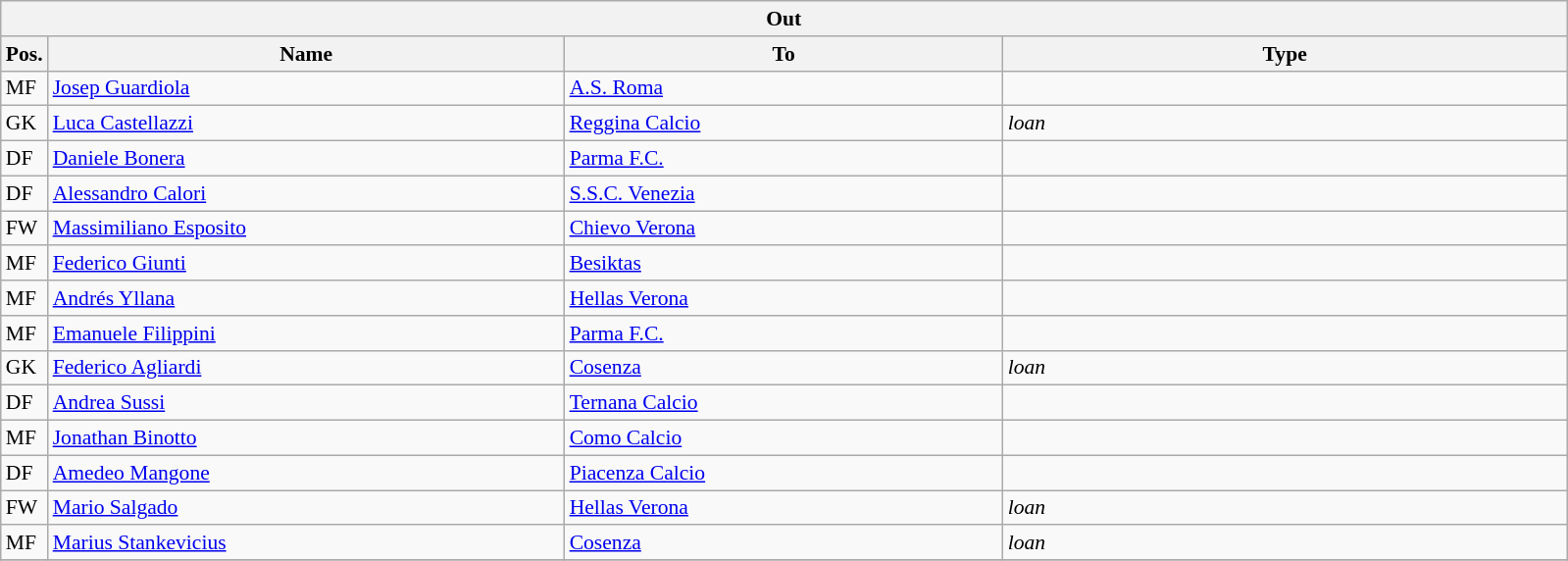<table class="wikitable" style="font-size:90%;">
<tr>
<th colspan="4">Out</th>
</tr>
<tr>
<th width=3%>Pos.</th>
<th width=33%>Name</th>
<th width=28%>To</th>
<th width=36%>Type</th>
</tr>
<tr>
<td>MF</td>
<td><a href='#'>Josep Guardiola</a></td>
<td><a href='#'>A.S. Roma</a></td>
<td></td>
</tr>
<tr>
<td>GK</td>
<td><a href='#'>Luca Castellazzi</a></td>
<td><a href='#'>Reggina Calcio</a></td>
<td><em>loan</em></td>
</tr>
<tr>
<td>DF</td>
<td><a href='#'>Daniele Bonera</a></td>
<td><a href='#'>Parma F.C.</a></td>
<td></td>
</tr>
<tr>
<td>DF</td>
<td><a href='#'>Alessandro Calori</a></td>
<td><a href='#'>S.S.C. Venezia</a></td>
<td></td>
</tr>
<tr>
<td>FW</td>
<td><a href='#'>Massimiliano Esposito</a></td>
<td><a href='#'>Chievo Verona</a></td>
<td></td>
</tr>
<tr>
<td>MF</td>
<td><a href='#'>Federico Giunti</a></td>
<td><a href='#'>Besiktas</a></td>
<td></td>
</tr>
<tr>
<td>MF</td>
<td><a href='#'>Andrés Yllana</a></td>
<td><a href='#'>Hellas Verona</a></td>
<td></td>
</tr>
<tr>
<td>MF</td>
<td><a href='#'>Emanuele Filippini</a></td>
<td><a href='#'>Parma F.C.</a></td>
<td></td>
</tr>
<tr>
<td>GK</td>
<td><a href='#'>Federico Agliardi</a></td>
<td><a href='#'>Cosenza</a></td>
<td><em>loan</em></td>
</tr>
<tr>
<td>DF</td>
<td><a href='#'>Andrea Sussi</a></td>
<td><a href='#'>Ternana Calcio</a></td>
<td></td>
</tr>
<tr>
<td>MF</td>
<td><a href='#'>Jonathan Binotto</a></td>
<td><a href='#'>Como Calcio</a></td>
<td></td>
</tr>
<tr>
<td>DF</td>
<td><a href='#'>Amedeo Mangone</a></td>
<td><a href='#'>Piacenza Calcio</a></td>
<td></td>
</tr>
<tr>
<td>FW</td>
<td><a href='#'>Mario Salgado</a></td>
<td><a href='#'>Hellas Verona</a></td>
<td><em>loan</em></td>
</tr>
<tr>
<td>MF</td>
<td><a href='#'>Marius Stankevicius</a></td>
<td><a href='#'>Cosenza</a></td>
<td><em>loan</em></td>
</tr>
<tr>
</tr>
</table>
